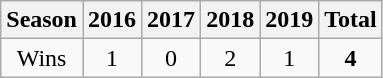<table class="wikitable" style="text-align:center;">
<tr>
<th>Season</th>
<th>2016</th>
<th>2017</th>
<th>2018</th>
<th>2019</th>
<th>Total</th>
</tr>
<tr>
<td>Wins</td>
<td>1</td>
<td>0</td>
<td>2</td>
<td>1</td>
<td><strong>4</strong></td>
</tr>
</table>
